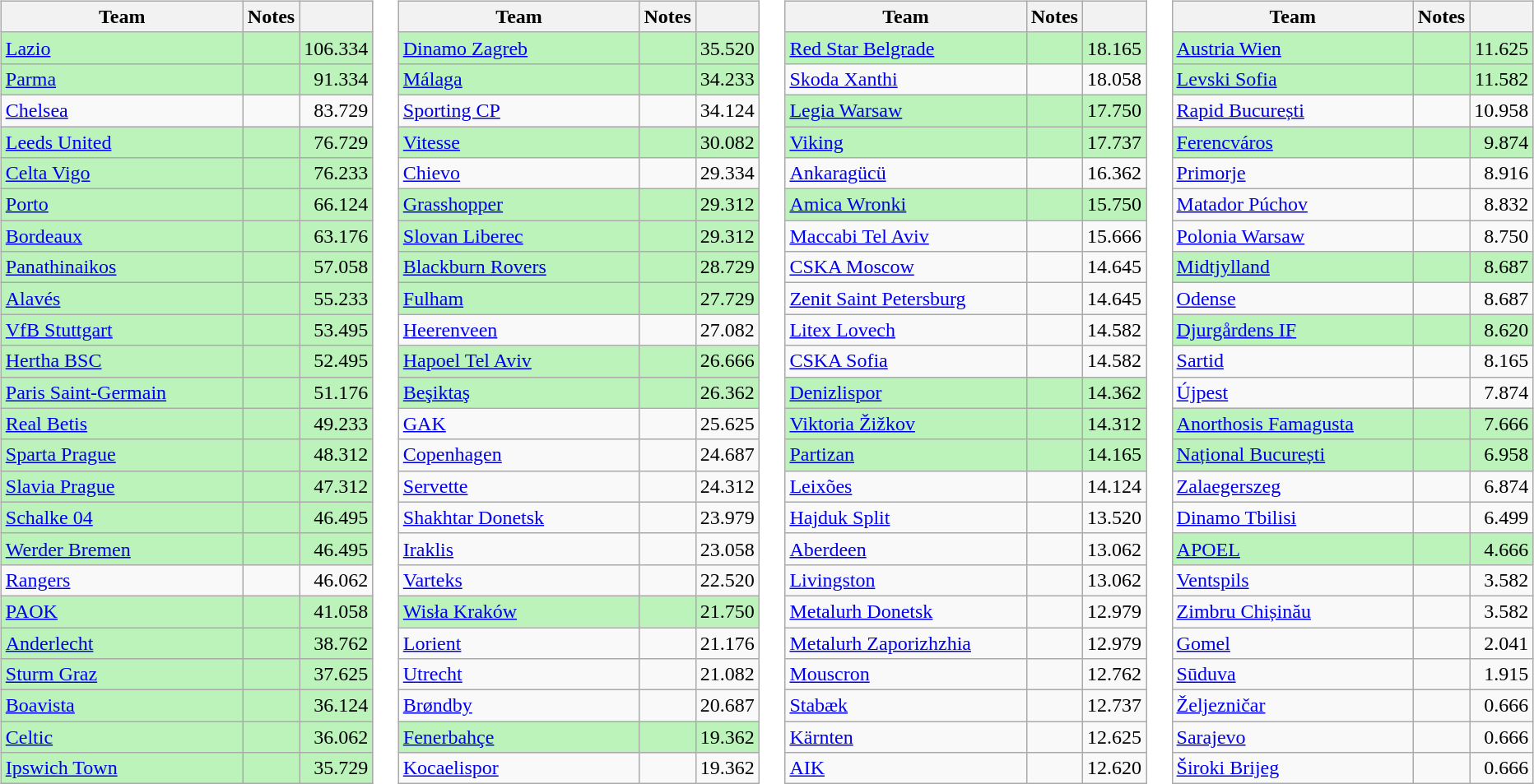<table>
<tr valign=top>
<td><br><table class="wikitable">
<tr>
<th width=200>Team</th>
<th>Notes</th>
<th></th>
</tr>
<tr bgcolor=#BBF3BB>
<td> <a href='#'>Lazio</a></td>
<td></td>
<td align=right>106.334</td>
</tr>
<tr bgcolor=#BBF3BB>
<td> <a href='#'>Parma</a></td>
<td></td>
<td align=right>91.334</td>
</tr>
<tr>
<td> <a href='#'>Chelsea</a></td>
<td></td>
<td align=right>83.729</td>
</tr>
<tr bgcolor=#BBF3BB>
<td> <a href='#'>Leeds United</a></td>
<td></td>
<td align=right>76.729</td>
</tr>
<tr bgcolor=#BBF3BB>
<td> <a href='#'>Celta Vigo</a></td>
<td></td>
<td align=right>76.233</td>
</tr>
<tr bgcolor=#BBF3BB>
<td> <a href='#'>Porto</a></td>
<td></td>
<td align=right>66.124</td>
</tr>
<tr bgcolor=#BBF3BB>
<td> <a href='#'>Bordeaux</a></td>
<td></td>
<td align=right>63.176</td>
</tr>
<tr bgcolor=#BBF3BB>
<td> <a href='#'>Panathinaikos</a></td>
<td></td>
<td align=right>57.058</td>
</tr>
<tr bgcolor=#BBF3BB>
<td> <a href='#'>Alavés</a></td>
<td></td>
<td align=right>55.233</td>
</tr>
<tr bgcolor=#BBF3BB>
<td> <a href='#'>VfB Stuttgart</a></td>
<td></td>
<td align=right>53.495</td>
</tr>
<tr bgcolor=#BBF3BB>
<td> <a href='#'>Hertha BSC</a></td>
<td></td>
<td align=right>52.495</td>
</tr>
<tr bgcolor=#BBF3BB>
<td> <a href='#'>Paris Saint-Germain</a></td>
<td></td>
<td align=right>51.176</td>
</tr>
<tr bgcolor=#BBF3BB>
<td> <a href='#'>Real Betis</a></td>
<td></td>
<td align=right>49.233</td>
</tr>
<tr bgcolor=#BBF3BB>
<td> <a href='#'>Sparta Prague</a></td>
<td></td>
<td align=right>48.312</td>
</tr>
<tr bgcolor=#BBF3BB>
<td> <a href='#'>Slavia Prague</a></td>
<td></td>
<td align=right>47.312</td>
</tr>
<tr bgcolor=#BBF3BB>
<td> <a href='#'>Schalke 04</a></td>
<td></td>
<td align=right>46.495</td>
</tr>
<tr bgcolor=#BBF3BB>
<td> <a href='#'>Werder Bremen</a></td>
<td></td>
<td align=right>46.495</td>
</tr>
<tr>
<td> <a href='#'>Rangers</a></td>
<td></td>
<td align=right>46.062</td>
</tr>
<tr bgcolor=#BBF3BB>
<td> <a href='#'>PAOK</a></td>
<td></td>
<td align=right>41.058</td>
</tr>
<tr bgcolor=#BBF3BB>
<td> <a href='#'>Anderlecht</a></td>
<td></td>
<td align=right>38.762</td>
</tr>
<tr bgcolor=#BBF3BB>
<td> <a href='#'>Sturm Graz</a></td>
<td></td>
<td align=right>37.625</td>
</tr>
<tr bgcolor=#BBF3BB>
<td> <a href='#'>Boavista</a></td>
<td></td>
<td align=right>36.124</td>
</tr>
<tr bgcolor=#BBF3BB>
<td> <a href='#'>Celtic</a></td>
<td></td>
<td align=right>36.062</td>
</tr>
<tr bgcolor=#BBF3BB>
<td> <a href='#'>Ipswich Town</a></td>
<td></td>
<td align=right>35.729</td>
</tr>
</table>
</td>
<td><br><table class="wikitable">
<tr>
<th width=200>Team</th>
<th>Notes</th>
<th></th>
</tr>
<tr bgcolor=#BBF3BB>
<td> <a href='#'>Dinamo Zagreb</a></td>
<td></td>
<td align=right>35.520</td>
</tr>
<tr bgcolor=#BBF3BB>
<td> <a href='#'>Málaga</a></td>
<td></td>
<td align=right>34.233</td>
</tr>
<tr>
<td> <a href='#'>Sporting CP</a></td>
<td></td>
<td align=right>34.124</td>
</tr>
<tr bgcolor=#BBF3BB>
<td> <a href='#'>Vitesse</a></td>
<td></td>
<td align=right>30.082</td>
</tr>
<tr>
<td> <a href='#'>Chievo</a></td>
<td></td>
<td align=right>29.334</td>
</tr>
<tr bgcolor=#BBF3BB>
<td> <a href='#'>Grasshopper</a></td>
<td></td>
<td align=right>29.312</td>
</tr>
<tr bgcolor=#BBF3BB>
<td> <a href='#'>Slovan Liberec</a></td>
<td></td>
<td align=right>29.312</td>
</tr>
<tr bgcolor=#BBF3BB>
<td> <a href='#'>Blackburn Rovers</a></td>
<td></td>
<td align=right>28.729</td>
</tr>
<tr bgcolor=#BBF3BB>
<td> <a href='#'>Fulham</a></td>
<td></td>
<td align=right>27.729</td>
</tr>
<tr>
<td> <a href='#'>Heerenveen</a></td>
<td></td>
<td align=right>27.082</td>
</tr>
<tr bgcolor=#BBF3BB>
<td> <a href='#'>Hapoel Tel Aviv</a></td>
<td></td>
<td align=right>26.666</td>
</tr>
<tr bgcolor=#BBF3BB>
<td> <a href='#'>Beşiktaş</a></td>
<td></td>
<td align=right>26.362</td>
</tr>
<tr>
<td> <a href='#'>GAK</a></td>
<td></td>
<td align=right>25.625</td>
</tr>
<tr>
<td> <a href='#'>Copenhagen</a></td>
<td></td>
<td align=right>24.687</td>
</tr>
<tr>
<td> <a href='#'>Servette</a></td>
<td></td>
<td align=right>24.312</td>
</tr>
<tr>
<td> <a href='#'>Shakhtar Donetsk</a></td>
<td></td>
<td align=right>23.979</td>
</tr>
<tr>
<td> <a href='#'>Iraklis</a></td>
<td></td>
<td align=right>23.058</td>
</tr>
<tr>
<td> <a href='#'>Varteks</a></td>
<td></td>
<td align=right>22.520</td>
</tr>
<tr bgcolor=#BBF3BB>
<td> <a href='#'>Wisła Kraków</a></td>
<td></td>
<td align=right>21.750</td>
</tr>
<tr>
<td> <a href='#'>Lorient</a></td>
<td></td>
<td align=right>21.176</td>
</tr>
<tr>
<td> <a href='#'>Utrecht</a></td>
<td></td>
<td align=right>21.082</td>
</tr>
<tr>
<td> <a href='#'>Brøndby</a></td>
<td></td>
<td align=right>20.687</td>
</tr>
<tr bgcolor=#BBF3BB>
<td> <a href='#'>Fenerbahçe</a></td>
<td></td>
<td align=right>19.362</td>
</tr>
<tr>
<td> <a href='#'>Kocaelispor</a></td>
<td></td>
<td align=right>19.362</td>
</tr>
</table>
</td>
<td><br><table class="wikitable">
<tr>
<th width=200>Team</th>
<th>Notes</th>
<th></th>
</tr>
<tr bgcolor=#BBF3BB>
<td> <a href='#'>Red Star Belgrade</a></td>
<td></td>
<td align=right>18.165</td>
</tr>
<tr>
<td> <a href='#'>Skoda Xanthi</a></td>
<td></td>
<td align=right>18.058</td>
</tr>
<tr bgcolor=#BBF3BB>
<td> <a href='#'>Legia Warsaw</a></td>
<td></td>
<td align=right>17.750</td>
</tr>
<tr bgcolor=#BBF3BB>
<td> <a href='#'>Viking</a></td>
<td></td>
<td align=right>17.737</td>
</tr>
<tr>
<td> <a href='#'>Ankaragücü</a></td>
<td></td>
<td align=right>16.362</td>
</tr>
<tr bgcolor=#BBF3BB>
<td> <a href='#'>Amica Wronki</a></td>
<td></td>
<td align=right>15.750</td>
</tr>
<tr>
<td> <a href='#'>Maccabi Tel Aviv</a></td>
<td></td>
<td align=right>15.666</td>
</tr>
<tr>
<td> <a href='#'>CSKA Moscow</a></td>
<td></td>
<td align=right>14.645</td>
</tr>
<tr>
<td> <a href='#'>Zenit Saint Petersburg</a></td>
<td></td>
<td align=right>14.645</td>
</tr>
<tr>
<td> <a href='#'>Litex Lovech</a></td>
<td></td>
<td align=right>14.582</td>
</tr>
<tr>
<td> <a href='#'>CSKA Sofia</a></td>
<td></td>
<td align=right>14.582</td>
</tr>
<tr bgcolor=#BBF3BB>
<td> <a href='#'>Denizlispor</a></td>
<td></td>
<td align=right>14.362</td>
</tr>
<tr bgcolor=#BBF3BB>
<td> <a href='#'>Viktoria Žižkov</a></td>
<td></td>
<td align=right>14.312</td>
</tr>
<tr bgcolor=#BBF3BB>
<td> <a href='#'>Partizan</a></td>
<td></td>
<td align=right>14.165</td>
</tr>
<tr>
<td> <a href='#'>Leixões</a></td>
<td></td>
<td align=right>14.124</td>
</tr>
<tr>
<td> <a href='#'>Hajduk Split</a></td>
<td></td>
<td align=right>13.520</td>
</tr>
<tr>
<td> <a href='#'>Aberdeen</a></td>
<td></td>
<td align=right>13.062</td>
</tr>
<tr>
<td> <a href='#'>Livingston</a></td>
<td></td>
<td align=right>13.062</td>
</tr>
<tr>
<td> <a href='#'>Metalurh Donetsk</a></td>
<td></td>
<td align=right>12.979</td>
</tr>
<tr>
<td> <a href='#'>Metalurh Zaporizhzhia</a></td>
<td></td>
<td align=right>12.979</td>
</tr>
<tr>
<td> <a href='#'>Mouscron</a></td>
<td></td>
<td align=right>12.762</td>
</tr>
<tr>
<td> <a href='#'>Stabæk</a></td>
<td></td>
<td align=right>12.737</td>
</tr>
<tr>
<td> <a href='#'>Kärnten</a></td>
<td></td>
<td align=right>12.625</td>
</tr>
<tr>
<td> <a href='#'>AIK</a></td>
<td></td>
<td align=right>12.620</td>
</tr>
</table>
</td>
<td><br><table class="wikitable">
<tr>
<th width=200>Team</th>
<th>Notes</th>
<th></th>
</tr>
<tr bgcolor=#BBF3BB>
<td> <a href='#'>Austria Wien</a></td>
<td></td>
<td align=right>11.625</td>
</tr>
<tr bgcolor=#BBF3BB>
<td> <a href='#'>Levski Sofia</a></td>
<td></td>
<td align=right>11.582</td>
</tr>
<tr>
<td> <a href='#'>Rapid București</a></td>
<td></td>
<td align=right>10.958</td>
</tr>
<tr bgcolor=#BBF3BB>
<td> <a href='#'>Ferencváros</a></td>
<td></td>
<td align=right>9.874</td>
</tr>
<tr>
<td> <a href='#'>Primorje</a></td>
<td></td>
<td align=right>8.916</td>
</tr>
<tr>
<td> <a href='#'>Matador Púchov</a></td>
<td></td>
<td align=right>8.832</td>
</tr>
<tr>
<td> <a href='#'>Polonia Warsaw</a></td>
<td></td>
<td align=right>8.750</td>
</tr>
<tr bgcolor=#BBF3BB>
<td> <a href='#'>Midtjylland</a></td>
<td></td>
<td align=right>8.687</td>
</tr>
<tr>
<td> <a href='#'>Odense</a></td>
<td></td>
<td align=right>8.687</td>
</tr>
<tr bgcolor=#BBF3BB>
<td> <a href='#'>Djurgårdens IF</a></td>
<td></td>
<td align=right>8.620</td>
</tr>
<tr>
<td> <a href='#'>Sartid</a></td>
<td></td>
<td align=right>8.165</td>
</tr>
<tr>
<td> <a href='#'>Újpest</a></td>
<td></td>
<td align=right>7.874</td>
</tr>
<tr bgcolor=#BBF3BB>
<td> <a href='#'>Anorthosis Famagusta</a></td>
<td></td>
<td align=right>7.666</td>
</tr>
<tr bgcolor=#BBF3BB>
<td> <a href='#'>Național București</a></td>
<td></td>
<td align=right>6.958</td>
</tr>
<tr>
<td> <a href='#'>Zalaegerszeg</a></td>
<td></td>
<td align=right>6.874</td>
</tr>
<tr>
<td> <a href='#'>Dinamo Tbilisi</a></td>
<td></td>
<td align=right>6.499</td>
</tr>
<tr bgcolor=#BBF3BB>
<td> <a href='#'>APOEL</a></td>
<td></td>
<td align=right>4.666</td>
</tr>
<tr>
<td> <a href='#'>Ventspils</a></td>
<td></td>
<td align=right>3.582</td>
</tr>
<tr>
<td> <a href='#'>Zimbru Chișinău</a></td>
<td></td>
<td align=right>3.582</td>
</tr>
<tr>
<td> <a href='#'>Gomel</a></td>
<td></td>
<td align=right>2.041</td>
</tr>
<tr>
<td> <a href='#'>Sūduva</a></td>
<td></td>
<td align=right>1.915</td>
</tr>
<tr>
<td> <a href='#'>Željezničar</a></td>
<td></td>
<td align=right>0.666</td>
</tr>
<tr>
<td> <a href='#'>Sarajevo</a></td>
<td></td>
<td align=right>0.666</td>
</tr>
<tr>
<td> <a href='#'>Široki Brijeg</a></td>
<td></td>
<td align=right>0.666</td>
</tr>
</table>
</td>
</tr>
</table>
